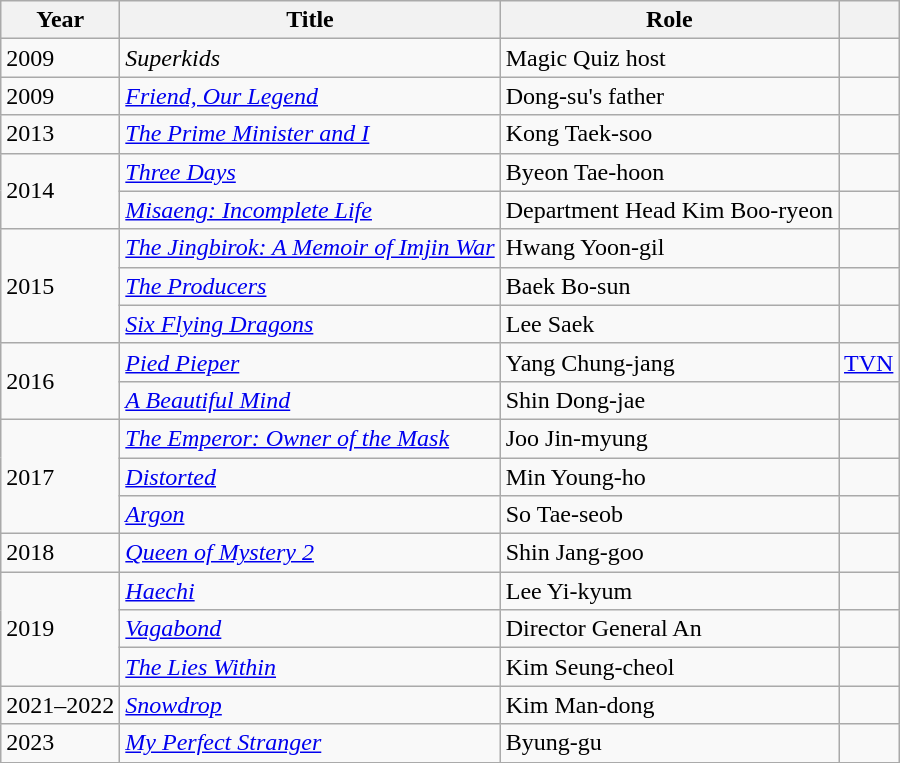<table class="wikitable sortable">
<tr>
<th>Year</th>
<th>Title</th>
<th>Role</th>
<th scope="col" class="unsortable"></th>
</tr>
<tr>
<td>2009</td>
<td><em>Superkids</em></td>
<td>Magic Quiz host</td>
<td></td>
</tr>
<tr>
<td>2009</td>
<td><em><a href='#'>Friend, Our Legend</a></em></td>
<td>Dong-su's father</td>
<td></td>
</tr>
<tr>
<td>2013</td>
<td><em><a href='#'>The Prime Minister and I</a></em></td>
<td>Kong Taek-soo</td>
<td></td>
</tr>
<tr>
<td rowspan="2">2014</td>
<td><em><a href='#'>Three Days</a></em></td>
<td>Byeon Tae-hoon</td>
<td></td>
</tr>
<tr>
<td><em><a href='#'>Misaeng: Incomplete Life</a></em></td>
<td>Department Head Kim Boo-ryeon</td>
<td></td>
</tr>
<tr>
<td rowspan="3">2015</td>
<td><em><a href='#'>The Jingbirok: A Memoir of Imjin War</a></em></td>
<td>Hwang Yoon-gil</td>
<td></td>
</tr>
<tr>
<td><em><a href='#'>The Producers</a></em></td>
<td>Baek Bo-sun</td>
<td></td>
</tr>
<tr>
<td><em><a href='#'>Six Flying Dragons</a></em></td>
<td>Lee Saek</td>
<td></td>
</tr>
<tr>
<td rowspan="2">2016</td>
<td><em><a href='#'>Pied Pieper</a></em></td>
<td>Yang Chung-jang</td>
<td><a href='#'>TVN</a></td>
</tr>
<tr>
<td><em><a href='#'>A Beautiful Mind</a></em></td>
<td>Shin Dong-jae</td>
<td></td>
</tr>
<tr>
<td rowspan="3">2017</td>
<td><em><a href='#'>The Emperor: Owner of the Mask</a></em></td>
<td>Joo Jin-myung</td>
<td></td>
</tr>
<tr>
<td><em><a href='#'>Distorted</a></em></td>
<td>Min Young-ho</td>
<td></td>
</tr>
<tr>
<td><em><a href='#'>Argon</a></em></td>
<td>So Tae-seob</td>
<td></td>
</tr>
<tr>
<td>2018</td>
<td><em><a href='#'>Queen of Mystery 2</a></em></td>
<td>Shin Jang-goo</td>
<td></td>
</tr>
<tr>
<td rowspan="3">2019</td>
<td><em><a href='#'>Haechi</a></em></td>
<td>Lee Yi-kyum</td>
<td></td>
</tr>
<tr>
<td><em><a href='#'>Vagabond</a></em></td>
<td>Director General An</td>
<td></td>
</tr>
<tr>
<td><em><a href='#'>The Lies Within</a></em></td>
<td>Kim Seung-cheol</td>
<td></td>
</tr>
<tr>
<td>2021–2022</td>
<td><em><a href='#'>Snowdrop</a></em></td>
<td>Kim Man-dong</td>
<td></td>
</tr>
<tr>
<td>2023</td>
<td><em><a href='#'>My Perfect Stranger</a></em></td>
<td>Byung-gu</td>
<td></td>
</tr>
</table>
